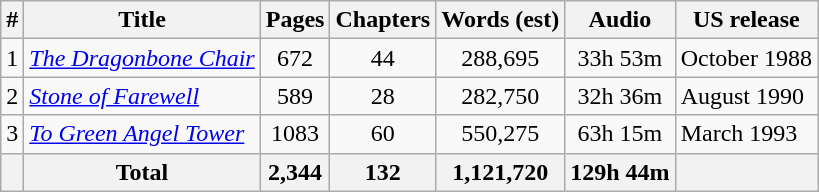<table class="wikitable">
<tr>
<th>#</th>
<th>Title</th>
<th>Pages</th>
<th>Chapters</th>
<th>Words (est)</th>
<th>Audio</th>
<th>US release</th>
</tr>
<tr>
<td align="right">1</td>
<td><em><a href='#'>The Dragonbone Chair</a></em></td>
<td style="text-align:center;">672</td>
<td style="text-align:center;">44</td>
<td style="text-align:center;">288,695</td>
<td style="text-align:center;">33h 53m</td>
<td align="left">October 1988</td>
</tr>
<tr>
<td align="right">2</td>
<td><em><a href='#'>Stone of Farewell</a></em></td>
<td style="text-align:center;">589</td>
<td style="text-align:center;">28</td>
<td style="text-align:center;">282,750</td>
<td style="text-align:center;">32h 36m</td>
<td align="left">August 1990</td>
</tr>
<tr>
<td align="right">3</td>
<td><em><a href='#'>To Green Angel Tower</a></em></td>
<td style="text-align:center;">1083</td>
<td style="text-align:center;">60</td>
<td style="text-align:center;">550,275</td>
<td style="text-align:center;">63h 15m</td>
<td align="left">March 1993</td>
</tr>
<tr>
<th></th>
<th>Total</th>
<th>2,344</th>
<th>132</th>
<th>1,121,720</th>
<th>129h 44m</th>
<th></th>
</tr>
</table>
